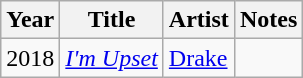<table class="wikitable">
<tr>
<th>Year</th>
<th>Title</th>
<th>Artist</th>
<th>Notes</th>
</tr>
<tr>
<td>2018</td>
<td><em><a href='#'>I'm Upset</a></em></td>
<td><a href='#'>Drake</a></td>
<td></td>
</tr>
</table>
